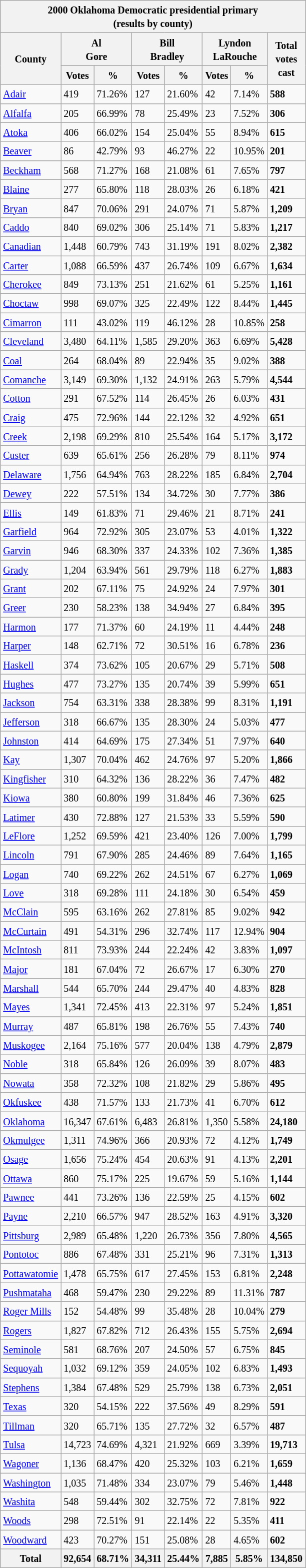<table class="wikitable sortable mw-collapsible mw-collapsed">
<tr>
<th colspan="8"><small>2000 Oklahoma Democratic presidential primary<br>(results by county)</small></th>
</tr>
<tr>
<th rowspan="2"><small>County</small></th>
<th colspan="2"><small>Al<br>Gore</small></th>
<th colspan="2"><small>Bill<br>Bradley</small></th>
<th colspan="2"><small>Lyndon<br>LaRouche</small></th>
<th rowspan="2"><small>Total<br>votes<br>cast</small></th>
</tr>
<tr>
<th><small>Votes</small></th>
<th><small>%</small></th>
<th><small>Votes</small></th>
<th><small>%</small></th>
<th><small>Votes</small></th>
<th><small>%</small></th>
</tr>
<tr>
<td><small><a href='#'>Adair</a></small></td>
<td><small>419</small></td>
<td><small>71.26%</small></td>
<td><small>127</small></td>
<td><small>21.60%</small></td>
<td><small>42</small></td>
<td><small>7.14%</small></td>
<td><strong><small>588</small></strong></td>
</tr>
<tr>
<td><small><a href='#'>Alfalfa</a></small></td>
<td><small>205</small></td>
<td><small>66.99%</small></td>
<td><small>78</small></td>
<td><small>25.49%</small></td>
<td><small>23</small></td>
<td><small>7.52%</small></td>
<td><strong><small>306</small></strong></td>
</tr>
<tr>
<td><small><a href='#'>Atoka</a></small></td>
<td><small>406</small></td>
<td><small>66.02%</small></td>
<td><small>154</small></td>
<td><small>25.04%</small></td>
<td><small>55</small></td>
<td><small>8.94%</small></td>
<td><strong><small>615</small></strong></td>
</tr>
<tr>
<td><small><a href='#'>Beaver</a></small></td>
<td><small>86</small></td>
<td><small>42.79%</small></td>
<td><small>93</small></td>
<td><small>46.27%</small></td>
<td><small>22</small></td>
<td><small>10.95%</small></td>
<td><strong><small>201</small></strong></td>
</tr>
<tr>
<td><small><a href='#'>Beckham</a></small></td>
<td><small>568</small></td>
<td><small>71.27%</small></td>
<td><small>168</small></td>
<td><small>21.08%</small></td>
<td><small>61</small></td>
<td><small>7.65%</small></td>
<td><strong><small>797</small></strong></td>
</tr>
<tr>
<td><small><a href='#'>Blaine</a></small></td>
<td><small>277</small></td>
<td><small>65.80%</small></td>
<td><small>118</small></td>
<td><small>28.03%</small></td>
<td><small>26</small></td>
<td><small>6.18%</small></td>
<td><strong><small>421</small></strong></td>
</tr>
<tr>
<td><small><a href='#'>Bryan</a></small></td>
<td><small>847</small></td>
<td><small>70.06%</small></td>
<td><small>291</small></td>
<td><small>24.07%</small></td>
<td><small>71</small></td>
<td><small>5.87%</small></td>
<td><strong><small>1,209</small></strong></td>
</tr>
<tr>
<td><small><a href='#'>Caddo</a></small></td>
<td><small>840</small></td>
<td><small>69.02%</small></td>
<td><small>306</small></td>
<td><small>25.14%</small></td>
<td><small>71</small></td>
<td><small>5.83%</small></td>
<td><strong><small>1,217</small></strong></td>
</tr>
<tr>
<td><small><a href='#'>Canadian</a></small></td>
<td><small>1,448</small></td>
<td><small>60.79%</small></td>
<td><small>743</small></td>
<td><small>31.19%</small></td>
<td><small>191</small></td>
<td><small>8.02%</small></td>
<td><strong><small>2,382</small></strong></td>
</tr>
<tr>
<td><small><a href='#'>Carter</a></small></td>
<td><small>1,088</small></td>
<td><small>66.59%</small></td>
<td><small>437</small></td>
<td><small>26.74%</small></td>
<td><small>109</small></td>
<td><small>6.67%</small></td>
<td><strong><small>1,634</small></strong></td>
</tr>
<tr>
<td><small><a href='#'>Cherokee</a></small></td>
<td><small>849</small></td>
<td><small>73.13%</small></td>
<td><small>251</small></td>
<td><small>21.62%</small></td>
<td><small>61</small></td>
<td><small>5.25%</small></td>
<td><strong><small>1,161</small></strong></td>
</tr>
<tr>
<td><small><a href='#'>Choctaw</a></small></td>
<td><small>998</small></td>
<td><small>69.07%</small></td>
<td><small>325</small></td>
<td><small>22.49%</small></td>
<td><small>122</small></td>
<td><small>8.44%</small></td>
<td><strong><small>1,445</small></strong></td>
</tr>
<tr>
<td><small><a href='#'>Cimarron</a></small></td>
<td><small>111</small></td>
<td><small>43.02%</small></td>
<td><small>119</small></td>
<td><small>46.12%</small></td>
<td><small>28</small></td>
<td><small>10.85%</small></td>
<td><strong><small>258</small></strong></td>
</tr>
<tr>
<td><small><a href='#'>Cleveland</a></small></td>
<td><small>3,480</small></td>
<td><small>64.11%</small></td>
<td><small>1,585</small></td>
<td><small>29.20%</small></td>
<td><small>363</small></td>
<td><small>6.69%</small></td>
<td><strong><small>5,428</small></strong></td>
</tr>
<tr>
<td><small><a href='#'>Coal</a></small></td>
<td><small>264</small></td>
<td><small>68.04%</small></td>
<td><small>89</small></td>
<td><small>22.94%</small></td>
<td><small>35</small></td>
<td><small>9.02%</small></td>
<td><strong><small>388</small></strong></td>
</tr>
<tr>
<td><small><a href='#'>Comanche</a></small></td>
<td><small>3,149</small></td>
<td><small>69.30%</small></td>
<td><small>1,132</small></td>
<td><small>24.91%</small></td>
<td><small>263</small></td>
<td><small>5.79%</small></td>
<td><strong><small>4,544</small></strong></td>
</tr>
<tr>
<td><small><a href='#'>Cotton</a></small></td>
<td><small>291</small></td>
<td><small>67.52%</small></td>
<td><small>114</small></td>
<td><small>26.45%</small></td>
<td><small>26</small></td>
<td><small>6.03%</small></td>
<td><strong><small>431</small></strong></td>
</tr>
<tr>
<td><small><a href='#'>Craig</a></small></td>
<td><small>475</small></td>
<td><small>72.96%</small></td>
<td><small>144</small></td>
<td><small>22.12%</small></td>
<td><small>32</small></td>
<td><small>4.92%</small></td>
<td><strong><small>651</small></strong></td>
</tr>
<tr>
<td><small><a href='#'>Creek</a></small></td>
<td><small>2,198</small></td>
<td><small>69.29%</small></td>
<td><small>810</small></td>
<td><small>25.54%</small></td>
<td><small>164</small></td>
<td><small>5.17%</small></td>
<td><strong><small>3,172</small></strong></td>
</tr>
<tr>
<td><small><a href='#'>Custer</a></small></td>
<td><small>639</small></td>
<td><small>65.61%</small></td>
<td><small>256</small></td>
<td><small>26.28%</small></td>
<td><small>79</small></td>
<td><small>8.11%</small></td>
<td><strong><small>974</small></strong></td>
</tr>
<tr>
<td><small><a href='#'>Delaware</a></small></td>
<td><small>1,756</small></td>
<td><small>64.94%</small></td>
<td><small>763</small></td>
<td><small>28.22%</small></td>
<td><small>185</small></td>
<td><small>6.84%</small></td>
<td><strong><small>2,704</small></strong></td>
</tr>
<tr>
<td><small><a href='#'>Dewey</a></small></td>
<td><small>222</small></td>
<td><small>57.51%</small></td>
<td><small>134</small></td>
<td><small>34.72%</small></td>
<td><small>30</small></td>
<td><small>7.77%</small></td>
<td><strong><small>386</small></strong></td>
</tr>
<tr>
<td><small><a href='#'>Ellis</a></small></td>
<td><small>149</small></td>
<td><small>61.83%</small></td>
<td><small>71</small></td>
<td><small>29.46%</small></td>
<td><small>21</small></td>
<td><small>8.71%</small></td>
<td><strong><small>241</small></strong></td>
</tr>
<tr>
<td><small><a href='#'>Garfield</a></small></td>
<td><small>964</small></td>
<td><small>72.92%</small></td>
<td><small>305</small></td>
<td><small>23.07%</small></td>
<td><small>53</small></td>
<td><small>4.01%</small></td>
<td><strong><small>1,322</small></strong></td>
</tr>
<tr>
<td><small><a href='#'>Garvin</a></small></td>
<td><small>946</small></td>
<td><small>68.30%</small></td>
<td><small>337</small></td>
<td><small>24.33%</small></td>
<td><small>102</small></td>
<td><small>7.36%</small></td>
<td><strong><small>1,385</small></strong></td>
</tr>
<tr>
<td><small><a href='#'>Grady</a></small></td>
<td><small>1,204</small></td>
<td><small>63.94%</small></td>
<td><small>561</small></td>
<td><small>29.79%</small></td>
<td><small>118</small></td>
<td><small>6.27%</small></td>
<td><strong><small>1,883</small></strong></td>
</tr>
<tr>
<td><small><a href='#'>Grant</a></small></td>
<td><small>202</small></td>
<td><small>67.11%</small></td>
<td><small>75</small></td>
<td><small>24.92%</small></td>
<td><small>24</small></td>
<td><small>7.97%</small></td>
<td><strong><small>301</small></strong></td>
</tr>
<tr>
<td><small><a href='#'>Greer</a></small></td>
<td><small>230</small></td>
<td><small>58.23%</small></td>
<td><small>138</small></td>
<td><small>34.94%</small></td>
<td><small>27</small></td>
<td><small>6.84%</small></td>
<td><strong><small>395</small></strong></td>
</tr>
<tr>
<td><small><a href='#'>Harmon</a></small></td>
<td><small>177</small></td>
<td><small>71.37%</small></td>
<td><small>60</small></td>
<td><small>24.19%</small></td>
<td><small>11</small></td>
<td><small>4.44%</small></td>
<td><strong><small>248</small></strong></td>
</tr>
<tr>
<td><small><a href='#'>Harper</a></small></td>
<td><small>148</small></td>
<td><small>62.71%</small></td>
<td><small>72</small></td>
<td><small>30.51%</small></td>
<td><small>16</small></td>
<td><small>6.78%</small></td>
<td><strong><small>236</small></strong></td>
</tr>
<tr>
<td><small><a href='#'>Haskell</a></small></td>
<td><small>374</small></td>
<td><small>73.62%</small></td>
<td><small>105</small></td>
<td><small>20.67%</small></td>
<td><small>29</small></td>
<td><small>5.71%</small></td>
<td><strong><small>508</small></strong></td>
</tr>
<tr>
<td><small><a href='#'>Hughes</a></small></td>
<td><small>477</small></td>
<td><small>73.27%</small></td>
<td><small>135</small></td>
<td><small>20.74%</small></td>
<td><small>39</small></td>
<td><small>5.99%</small></td>
<td><strong><small>651</small></strong></td>
</tr>
<tr>
<td><small><a href='#'>Jackson</a></small></td>
<td><small>754</small></td>
<td><small>63.31%</small></td>
<td><small>338</small></td>
<td><small>28.38%</small></td>
<td><small>99</small></td>
<td><small>8.31%</small></td>
<td><strong><small>1,191</small></strong></td>
</tr>
<tr>
<td><small><a href='#'>Jefferson</a></small></td>
<td><small>318</small></td>
<td><small>66.67%</small></td>
<td><small>135</small></td>
<td><small>28.30%</small></td>
<td><small>24</small></td>
<td><small>5.03%</small></td>
<td><strong><small>477</small></strong></td>
</tr>
<tr>
<td><small><a href='#'>Johnston</a></small></td>
<td><small>414</small></td>
<td><small>64.69%</small></td>
<td><small>175</small></td>
<td><small>27.34%</small></td>
<td><small>51</small></td>
<td><small>7.97%</small></td>
<td><strong><small>640</small></strong></td>
</tr>
<tr>
<td><small><a href='#'>Kay</a></small></td>
<td><small>1,307</small></td>
<td><small>70.04%</small></td>
<td><small>462</small></td>
<td><small>24.76%</small></td>
<td><small>97</small></td>
<td><small>5.20%</small></td>
<td><strong><small>1,866</small></strong></td>
</tr>
<tr>
<td><small><a href='#'>Kingfisher</a></small></td>
<td><small>310</small></td>
<td><small>64.32%</small></td>
<td><small>136</small></td>
<td><small>28.22%</small></td>
<td><small>36</small></td>
<td><small>7.47%</small></td>
<td><strong><small>482</small></strong></td>
</tr>
<tr>
<td><small><a href='#'>Kiowa</a></small></td>
<td><small>380</small></td>
<td><small>60.80%</small></td>
<td><small>199</small></td>
<td><small>31.84%</small></td>
<td><small>46</small></td>
<td><small>7.36%</small></td>
<td><strong><small>625</small></strong></td>
</tr>
<tr>
<td><small><a href='#'>Latimer</a></small></td>
<td><small>430</small></td>
<td><small>72.88%</small></td>
<td><small>127</small></td>
<td><small>21.53%</small></td>
<td><small>33</small></td>
<td><small>5.59%</small></td>
<td><strong><small>590</small></strong></td>
</tr>
<tr>
<td><small><a href='#'>LeFlore</a></small></td>
<td><small>1,252</small></td>
<td><small>69.59%</small></td>
<td><small>421</small></td>
<td><small>23.40%</small></td>
<td><small>126</small></td>
<td><small>7.00%</small></td>
<td><strong><small>1,799</small></strong></td>
</tr>
<tr>
<td><small><a href='#'>Lincoln</a></small></td>
<td><small>791</small></td>
<td><small>67.90%</small></td>
<td><small>285</small></td>
<td><small>24.46%</small></td>
<td><small>89</small></td>
<td><small>7.64%</small></td>
<td><strong><small>1,165</small></strong></td>
</tr>
<tr>
<td><small><a href='#'>Logan</a></small></td>
<td><small>740</small></td>
<td><small>69.22%</small></td>
<td><small>262</small></td>
<td><small>24.51%</small></td>
<td><small>67</small></td>
<td><small>6.27%</small></td>
<td><strong><small>1,069</small></strong></td>
</tr>
<tr>
<td><small><a href='#'>Love</a></small></td>
<td><small>318</small></td>
<td><small>69.28%</small></td>
<td><small>111</small></td>
<td><small>24.18%</small></td>
<td><small>30</small></td>
<td><small>6.54%</small></td>
<td><strong><small>459</small></strong></td>
</tr>
<tr>
<td><small><a href='#'>McClain</a></small></td>
<td><small>595</small></td>
<td><small>63.16%</small></td>
<td><small>262</small></td>
<td><small>27.81%</small></td>
<td><small>85</small></td>
<td><small>9.02%</small></td>
<td><strong><small>942</small></strong></td>
</tr>
<tr>
<td><small><a href='#'>McCurtain</a></small></td>
<td><small>491</small></td>
<td><small>54.31%</small></td>
<td><small>296</small></td>
<td><small>32.74%</small></td>
<td><small>117</small></td>
<td><small>12.94%</small></td>
<td><strong><small>904</small></strong></td>
</tr>
<tr>
<td><small><a href='#'>McIntosh</a></small></td>
<td><small>811</small></td>
<td><small>73.93%</small></td>
<td><small>244</small></td>
<td><small>22.24%</small></td>
<td><small>42</small></td>
<td><small>3.83%</small></td>
<td><strong><small>1,097</small></strong></td>
</tr>
<tr>
<td><small><a href='#'>Major</a></small></td>
<td><small>181</small></td>
<td><small>67.04%</small></td>
<td><small>72</small></td>
<td><small>26.67%</small></td>
<td><small>17</small></td>
<td><small>6.30%</small></td>
<td><strong><small>270</small></strong></td>
</tr>
<tr>
<td><small><a href='#'>Marshall</a></small></td>
<td><small>544</small></td>
<td><small>65.70%</small></td>
<td><small>244</small></td>
<td><small>29.47%</small></td>
<td><small>40</small></td>
<td><small>4.83%</small></td>
<td><strong><small>828</small></strong></td>
</tr>
<tr>
<td><small><a href='#'>Mayes</a></small></td>
<td><small>1,341</small></td>
<td><small>72.45%</small></td>
<td><small>413</small></td>
<td><small>22.31%</small></td>
<td><small>97</small></td>
<td><small>5.24%</small></td>
<td><strong><small>1,851</small></strong></td>
</tr>
<tr>
<td><small><a href='#'>Murray</a></small></td>
<td><small>487</small></td>
<td><small>65.81%</small></td>
<td><small>198</small></td>
<td><small>26.76%</small></td>
<td><small>55</small></td>
<td><small>7.43%</small></td>
<td><strong><small>740</small></strong></td>
</tr>
<tr>
<td><small><a href='#'>Muskogee</a></small></td>
<td><small>2,164</small></td>
<td><small>75.16%</small></td>
<td><small>577</small></td>
<td><small>20.04%</small></td>
<td><small>138</small></td>
<td><small>4.79%</small></td>
<td><strong><small>2,879</small></strong></td>
</tr>
<tr>
<td><small><a href='#'>Noble</a></small></td>
<td><small>318</small></td>
<td><small>65.84%</small></td>
<td><small>126</small></td>
<td><small>26.09%</small></td>
<td><small>39</small></td>
<td><small>8.07%</small></td>
<td><strong><small>483</small></strong></td>
</tr>
<tr>
<td><small><a href='#'>Nowata</a></small></td>
<td><small>358</small></td>
<td><small>72.32%</small></td>
<td><small>108</small></td>
<td><small>21.82%</small></td>
<td><small>29</small></td>
<td><small>5.86%</small></td>
<td><strong><small>495</small></strong></td>
</tr>
<tr>
<td><small><a href='#'>Okfuskee</a></small></td>
<td><small>438</small></td>
<td><small>71.57%</small></td>
<td><small>133</small></td>
<td><small>21.73%</small></td>
<td><small>41</small></td>
<td><small>6.70%</small></td>
<td><strong><small>612</small></strong></td>
</tr>
<tr>
<td><small><a href='#'>Oklahoma</a></small></td>
<td><small>16,347</small></td>
<td><small>67.61%</small></td>
<td><small>6,483</small></td>
<td><small>26.81%</small></td>
<td><small>1,350</small></td>
<td><small>5.58%</small></td>
<td><strong><small>24,180</small></strong></td>
</tr>
<tr>
<td><small><a href='#'>Okmulgee</a></small></td>
<td><small>1,311</small></td>
<td><small>74.96%</small></td>
<td><small>366</small></td>
<td><small>20.93%</small></td>
<td><small>72</small></td>
<td><small>4.12%</small></td>
<td><strong><small>1,749</small></strong></td>
</tr>
<tr>
<td><small><a href='#'>Osage</a></small></td>
<td><small>1,656</small></td>
<td><small>75.24%</small></td>
<td><small>454</small></td>
<td><small>20.63%</small></td>
<td><small>91</small></td>
<td><small>4.13%</small></td>
<td><strong><small>2,201</small></strong></td>
</tr>
<tr>
<td><small><a href='#'>Ottawa</a></small></td>
<td><small>860</small></td>
<td><small>75.17%</small></td>
<td><small>225</small></td>
<td><small>19.67%</small></td>
<td><small>59</small></td>
<td><small>5.16%</small></td>
<td><strong><small>1,144</small></strong></td>
</tr>
<tr>
<td><small><a href='#'>Pawnee</a></small></td>
<td><small>441</small></td>
<td><small>73.26%</small></td>
<td><small>136</small></td>
<td><small>22.59%</small></td>
<td><small>25</small></td>
<td><small>4.15%</small></td>
<td><strong><small>602</small></strong></td>
</tr>
<tr>
<td><small><a href='#'>Payne</a></small></td>
<td><small>2,210</small></td>
<td><small>66.57%</small></td>
<td><small>947</small></td>
<td><small>28.52%</small></td>
<td><small>163</small></td>
<td><small>4.91%</small></td>
<td><strong><small>3,320</small></strong></td>
</tr>
<tr>
<td><small><a href='#'>Pittsburg</a></small></td>
<td><small>2,989</small></td>
<td><small>65.48%</small></td>
<td><small>1,220</small></td>
<td><small>26.73%</small></td>
<td><small>356</small></td>
<td><small>7.80%</small></td>
<td><strong><small>4,565</small></strong></td>
</tr>
<tr>
<td><small><a href='#'>Pontotoc</a></small></td>
<td><small>886</small></td>
<td><small>67.48%</small></td>
<td><small>331</small></td>
<td><small>25.21%</small></td>
<td><small>96</small></td>
<td><small>7.31%</small></td>
<td><strong><small>1,313</small></strong></td>
</tr>
<tr>
<td><small><a href='#'>Pottawatomie</a></small></td>
<td><small>1,478</small></td>
<td><small>65.75%</small></td>
<td><small>617</small></td>
<td><small>27.45%</small></td>
<td><small>153</small></td>
<td><small>6.81%</small></td>
<td><strong><small>2,248</small></strong></td>
</tr>
<tr>
<td><small><a href='#'>Pushmataha</a></small></td>
<td><small>468</small></td>
<td><small>59.47%</small></td>
<td><small>230</small></td>
<td><small>29.22%</small></td>
<td><small>89</small></td>
<td><small>11.31%</small></td>
<td><strong><small>787</small></strong></td>
</tr>
<tr>
<td><small><a href='#'>Roger Mills</a></small></td>
<td><small>152</small></td>
<td><small>54.48%</small></td>
<td><small>99</small></td>
<td><small>35.48%</small></td>
<td><small>28</small></td>
<td><small>10.04%</small></td>
<td><strong><small>279</small></strong></td>
</tr>
<tr>
<td><small><a href='#'>Rogers</a></small></td>
<td><small>1,827</small></td>
<td><small>67.82%</small></td>
<td><small>712</small></td>
<td><small>26.43%</small></td>
<td><small>155</small></td>
<td><small>5.75%</small></td>
<td><strong><small>2,694</small></strong></td>
</tr>
<tr>
<td><small><a href='#'>Seminole</a></small></td>
<td><small>581</small></td>
<td><small>68.76%</small></td>
<td><small>207</small></td>
<td><small>24.50%</small></td>
<td><small>57</small></td>
<td><small>6.75%</small></td>
<td><strong><small>845</small></strong></td>
</tr>
<tr>
<td><small><a href='#'>Sequoyah</a></small></td>
<td><small>1,032</small></td>
<td><small>69.12%</small></td>
<td><small>359</small></td>
<td><small>24.05%</small></td>
<td><small>102</small></td>
<td><small>6.83%</small></td>
<td><strong><small>1,493</small></strong></td>
</tr>
<tr>
<td><small><a href='#'>Stephens</a></small></td>
<td><small>1,384</small></td>
<td><small>67.48%</small></td>
<td><small>529</small></td>
<td><small>25.79%</small></td>
<td><small>138</small></td>
<td><small>6.73%</small></td>
<td><strong><small>2,051</small></strong></td>
</tr>
<tr>
<td><small><a href='#'>Texas</a></small></td>
<td><small>320</small></td>
<td><small>54.15%</small></td>
<td><small>222</small></td>
<td><small>37.56%</small></td>
<td><small>49</small></td>
<td><small>8.29%</small></td>
<td><strong><small>591</small></strong></td>
</tr>
<tr>
<td><small><a href='#'>Tillman</a></small></td>
<td><small>320</small></td>
<td><small>65.71%</small></td>
<td><small>135</small></td>
<td><small>27.72%</small></td>
<td><small>32</small></td>
<td><small>6.57%</small></td>
<td><strong><small>487</small></strong></td>
</tr>
<tr>
<td><small><a href='#'>Tulsa</a></small></td>
<td><small>14,723</small></td>
<td><small>74.69%</small></td>
<td><small>4,321</small></td>
<td><small>21.92%</small></td>
<td><small>669</small></td>
<td><small>3.39%</small></td>
<td><strong><small>19,713</small></strong></td>
</tr>
<tr>
<td><small><a href='#'>Wagoner</a></small></td>
<td><small>1,136</small></td>
<td><small>68.47%</small></td>
<td><small>420</small></td>
<td><small>25.32%</small></td>
<td><small>103</small></td>
<td><small>6.21%</small></td>
<td><strong><small>1,659</small></strong></td>
</tr>
<tr>
<td><small><a href='#'>Washington</a></small></td>
<td><small>1,035</small></td>
<td><small>71.48%</small></td>
<td><small>334</small></td>
<td><small>23.07%</small></td>
<td><small>79</small></td>
<td><small>5.46%</small></td>
<td><strong><small>1,448</small></strong></td>
</tr>
<tr>
<td><small><a href='#'>Washita</a></small></td>
<td><small>548</small></td>
<td><small>59.44%</small></td>
<td><small>302</small></td>
<td><small>32.75%</small></td>
<td><small>72</small></td>
<td><small>7.81%</small></td>
<td><strong><small>922</small></strong></td>
</tr>
<tr>
<td><small><a href='#'>Woods</a></small></td>
<td><small>298</small></td>
<td><small>72.51%</small></td>
<td><small>91</small></td>
<td><small>22.14%</small></td>
<td><small>22</small></td>
<td><small>5.35%</small></td>
<td><strong><small>411</small></strong></td>
</tr>
<tr>
<td><small><a href='#'>Woodward</a></small></td>
<td><small>423</small></td>
<td><small>70.27%</small></td>
<td><small>151</small></td>
<td><small>25.08%</small></td>
<td><small>28</small></td>
<td><small>4.65%</small></td>
<td><strong><small>602</small></strong></td>
</tr>
<tr>
<th><strong><small>Total</small></strong></th>
<th><strong><small>92,654</small></strong></th>
<th><strong><small>68.71%</small></strong></th>
<th><strong><small>34,311</small></strong></th>
<th><strong><small>25.44%</small></strong></th>
<th><strong><small>7,885</small></strong></th>
<th><strong><small>5.85%</small></strong></th>
<th><strong><small>134,850</small></strong></th>
</tr>
</table>
